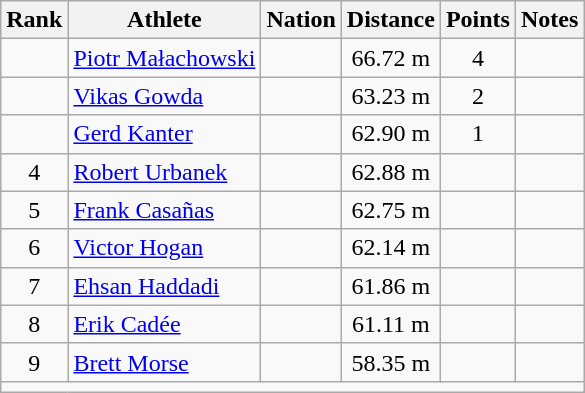<table class="wikitable mw-datatable sortable" style="text-align:center;">
<tr>
<th>Rank</th>
<th>Athlete</th>
<th>Nation</th>
<th>Distance</th>
<th>Points</th>
<th>Notes</th>
</tr>
<tr>
<td></td>
<td align=left><a href='#'>Piotr Małachowski</a></td>
<td align=left></td>
<td>66.72 m</td>
<td>4</td>
<td></td>
</tr>
<tr>
<td></td>
<td align=left><a href='#'>Vikas Gowda</a></td>
<td align=left></td>
<td>63.23 m</td>
<td>2</td>
<td></td>
</tr>
<tr>
<td></td>
<td align=left><a href='#'>Gerd Kanter</a></td>
<td align=left></td>
<td>62.90 m</td>
<td>1</td>
<td></td>
</tr>
<tr>
<td>4</td>
<td align=left><a href='#'>Robert Urbanek</a></td>
<td align=left></td>
<td>62.88 m</td>
<td></td>
<td></td>
</tr>
<tr>
<td>5</td>
<td align=left><a href='#'>Frank Casañas</a></td>
<td align=left></td>
<td>62.75 m</td>
<td></td>
<td></td>
</tr>
<tr>
<td>6</td>
<td align=left><a href='#'>Victor Hogan</a></td>
<td align=left></td>
<td>62.14 m</td>
<td></td>
<td></td>
</tr>
<tr>
<td>7</td>
<td align=left><a href='#'>Ehsan Haddadi</a></td>
<td align=left></td>
<td>61.86 m</td>
<td></td>
<td></td>
</tr>
<tr>
<td>8</td>
<td align=left><a href='#'>Erik Cadée</a></td>
<td align=left></td>
<td>61.11 m</td>
<td></td>
<td></td>
</tr>
<tr>
<td>9</td>
<td align=left><a href='#'>Brett Morse</a></td>
<td align=left></td>
<td>58.35 m</td>
<td></td>
<td></td>
</tr>
<tr class="sortbottom">
<td colspan=6></td>
</tr>
</table>
